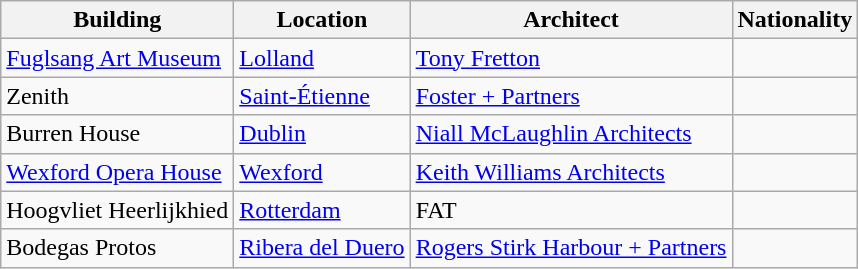<table class="wikitable" border="1">
<tr>
<th header 1>Building</th>
<th header 2>Location</th>
<th header 3>Architect</th>
<th header 4>Nationality</th>
</tr>
<tr>
<td row 1, cell 1><a href='#'>Fuglsang Art Museum</a></td>
<td row 1, cell 2><a href='#'>Lolland</a><br></td>
<td row 1, cell 3><a href='#'>Tony Fretton</a></td>
<td row 1, cell 4></td>
</tr>
<tr>
<td row 2, cell 1>Zenith</td>
<td row 2, cell 2><a href='#'>Saint-Étienne</a><br> </td>
<td row 2, cell 3><a href='#'>Foster + Partners</a></td>
<td row 2, cell 4></td>
</tr>
<tr>
<td row 3, cell 1>Burren House</td>
<td row 3, cell 2><a href='#'>Dublin</a><br></td>
<td row 3, cell 3><a href='#'>Niall McLaughlin Architects</a></td>
<td row 3, cell 4></td>
</tr>
<tr>
<td row 4, cell 1><a href='#'>Wexford Opera House</a></td>
<td row 4, cell 2><a href='#'>Wexford</a><br></td>
<td row 4, cell 3><a href='#'>Keith Williams Architects</a></td>
<td row 4, cell 4></td>
</tr>
<tr>
<td row 5, cell 1>Hoogvliet Heerlijkhied</td>
<td row 5, cell 2><a href='#'>Rotterdam</a><br></td>
<td row 5, cell 3>FAT</td>
<td row 5, cell 4></td>
</tr>
<tr>
<td row 6, cell 1>Bodegas Protos</td>
<td row 6, cell 2><a href='#'>Ribera del Duero</a><br></td>
<td row 6, cell 3><a href='#'>Rogers Stirk Harbour + Partners</a></td>
<td row 6, cell 4></td>
</tr>
</table>
